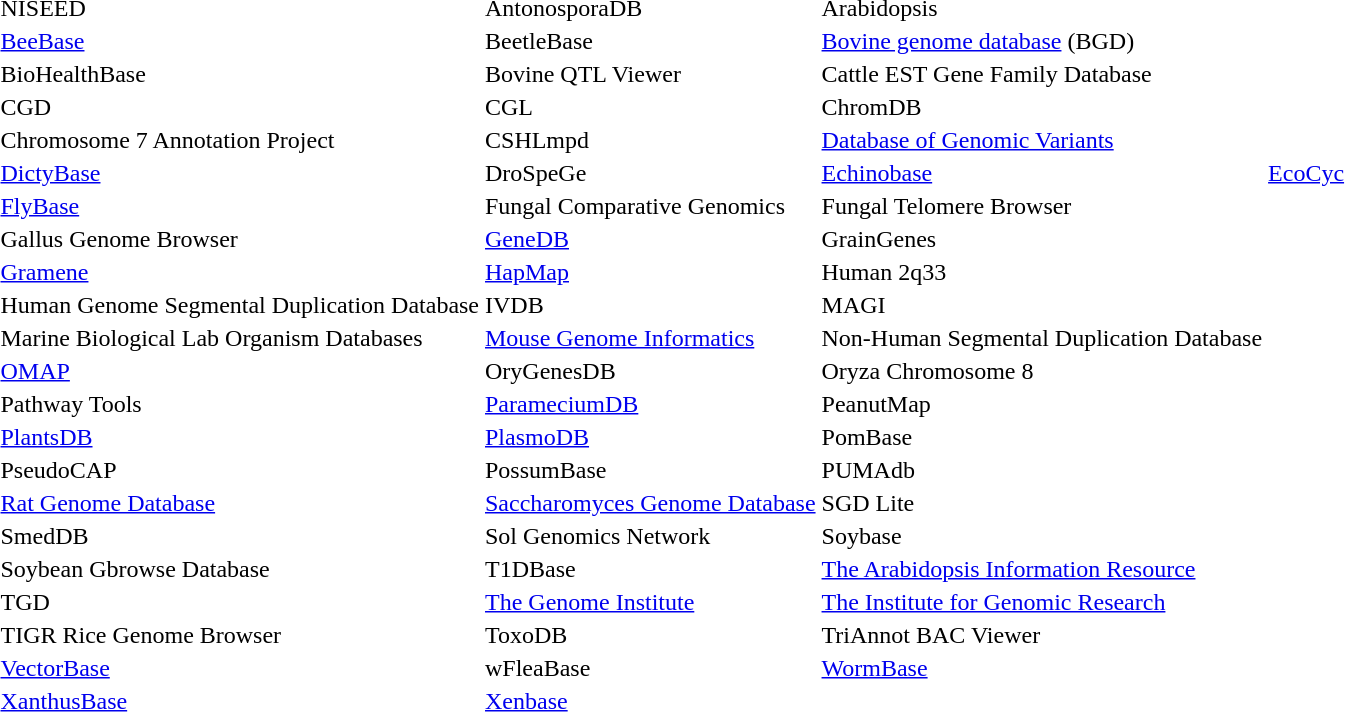<table>
<tr>
<td>NISEED</td>
<td>AntonosporaDB</td>
<td>Arabidopsis</td>
</tr>
<tr>
<td><a href='#'>BeeBase</a></td>
<td>BeetleBase</td>
<td><a href='#'>Bovine genome database</a> (BGD)</td>
</tr>
<tr>
<td>BioHealthBase</td>
<td>Bovine QTL Viewer</td>
<td>Cattle EST Gene Family Database</td>
</tr>
<tr>
<td>CGD</td>
<td>CGL</td>
<td>ChromDB</td>
</tr>
<tr>
<td>Chromosome 7 Annotation Project</td>
<td>CSHLmpd</td>
<td><a href='#'>Database of Genomic Variants</a></td>
</tr>
<tr>
<td><a href='#'>DictyBase</a></td>
<td>DroSpeGe</td>
<td><a href='#'>Echinobase</a></td>
<td><a href='#'>EcoCyc</a></td>
</tr>
<tr>
<td><a href='#'>FlyBase</a></td>
<td>Fungal Comparative Genomics</td>
<td>Fungal Telomere Browser</td>
</tr>
<tr>
<td>Gallus Genome Browser</td>
<td><a href='#'>GeneDB</a></td>
<td>GrainGenes</td>
</tr>
<tr>
<td><a href='#'>Gramene</a></td>
<td><a href='#'>HapMap</a></td>
<td>Human 2q33</td>
</tr>
<tr>
<td>Human Genome Segmental Duplication Database</td>
<td>IVDB</td>
<td>MAGI</td>
</tr>
<tr>
<td>Marine Biological Lab Organism Databases</td>
<td><a href='#'>Mouse Genome Informatics</a></td>
<td>Non-Human Segmental Duplication Database</td>
</tr>
<tr>
<td><a href='#'>OMAP</a></td>
<td>OryGenesDB</td>
<td>Oryza Chromosome 8</td>
</tr>
<tr>
<td>Pathway Tools</td>
<td><a href='#'>ParameciumDB</a></td>
<td>PeanutMap</td>
</tr>
<tr>
<td><a href='#'>PlantsDB</a></td>
<td><a href='#'>PlasmoDB</a></td>
<td>PomBase</td>
</tr>
<tr>
<td>PseudoCAP</td>
<td>PossumBase</td>
<td>PUMAdb</td>
</tr>
<tr>
<td><a href='#'>Rat Genome Database</a></td>
<td><a href='#'>Saccharomyces Genome Database</a></td>
<td>SGD Lite</td>
</tr>
<tr>
<td>SmedDB</td>
<td>Sol Genomics Network</td>
<td>Soybase</td>
</tr>
<tr>
<td>Soybean Gbrowse Database</td>
<td>T1DBase</td>
<td><a href='#'>The Arabidopsis Information Resource</a></td>
</tr>
<tr>
<td>TGD</td>
<td><a href='#'>The Genome Institute</a></td>
<td><a href='#'>The Institute for Genomic Research</a></td>
</tr>
<tr>
<td>TIGR Rice Genome Browser</td>
<td>ToxoDB</td>
<td>TriAnnot BAC Viewer</td>
</tr>
<tr>
<td><a href='#'>VectorBase</a></td>
<td>wFleaBase</td>
<td><a href='#'>WormBase</a></td>
</tr>
<tr>
<td><a href='#'>XanthusBase</a></td>
<td><a href='#'>Xenbase</a></td>
</tr>
<tr>
</tr>
</table>
